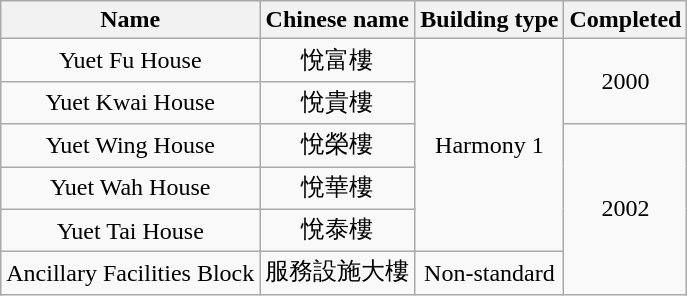<table class="wikitable" style="text-align: center">
<tr>
<th>Name</th>
<th>Chinese name</th>
<th>Building type</th>
<th>Completed</th>
</tr>
<tr>
<td>Yuet Fu House</td>
<td>悅富樓</td>
<td rowspan="5">Harmony 1</td>
<td rowspan="2">2000</td>
</tr>
<tr>
<td>Yuet Kwai House</td>
<td>悅貴樓</td>
</tr>
<tr>
<td>Yuet Wing House</td>
<td>悅榮樓</td>
<td rowspan="4">2002</td>
</tr>
<tr>
<td>Yuet Wah House</td>
<td>悅華樓</td>
</tr>
<tr>
<td>Yuet Tai House</td>
<td>悅泰樓</td>
</tr>
<tr>
<td>Ancillary Facilities Block</td>
<td>服務設施大樓</td>
<td>Non-standard</td>
</tr>
</table>
